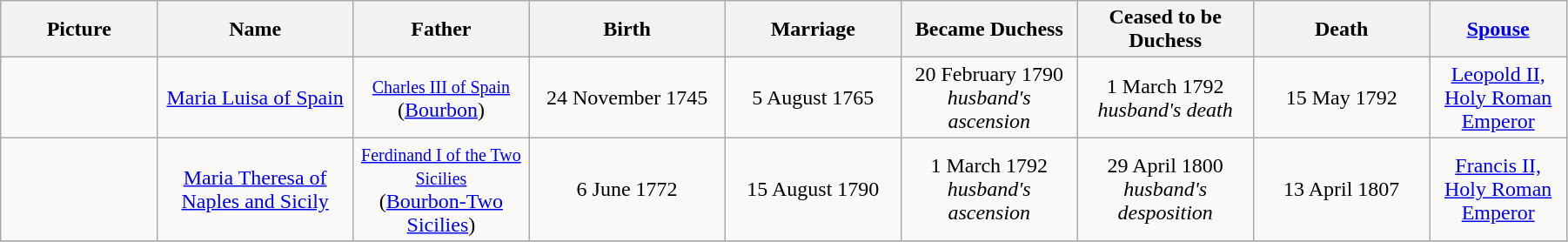<table width=95% class="wikitable">
<tr>
<th width = "8%">Picture</th>
<th width = "10%">Name</th>
<th width = "9%">Father</th>
<th width = "10%">Birth</th>
<th width = "9%">Marriage</th>
<th width = "9%">Became Duchess</th>
<th width = "9%">Ceased to be Duchess</th>
<th width = "9%">Death</th>
<th width = "7%"><a href='#'>Spouse</a></th>
</tr>
<tr>
<td align=center></td>
<td align=center><a href='#'>Maria Luisa of Spain</a></td>
<td align="center"><small><a href='#'>Charles III of Spain</a></small><br>(<a href='#'>Bourbon</a>)</td>
<td align="center">24 November 1745</td>
<td align="center">5 August 1765</td>
<td align="center">20 February 1790<br><em>husband's ascension</em></td>
<td align="center">1 March 1792<br><em>husband's death</em></td>
<td align="center">15 May 1792</td>
<td align="center"><a href='#'>Leopold II, Holy Roman Emperor</a></td>
</tr>
<tr>
<td align=center></td>
<td align=center><a href='#'>Maria Theresa of Naples and Sicily</a></td>
<td align="center"><small><a href='#'>Ferdinand I of the Two Sicilies</a></small><br>(<a href='#'>Bourbon-Two Sicilies</a>)</td>
<td align="center">6 June 1772</td>
<td align="center">15 August 1790</td>
<td align="center">1 March 1792<br><em>husband's ascension</em></td>
<td align="center">29 April 1800<br><em>husband's desposition</em></td>
<td align="center">13 April 1807</td>
<td align="center"><a href='#'>Francis II, Holy Roman Emperor</a></td>
</tr>
<tr>
</tr>
</table>
